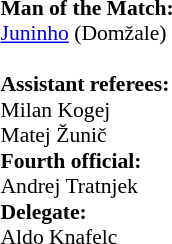<table width=100% style="font-size: 90%">
<tr>
<td><br><strong>Man of the Match:</strong>
<br> <a href='#'>Juninho</a> (Domžale)<br>
<br><strong>Assistant referees:</strong>
<br>Milan Kogej
<br>Matej Žunič
<br><strong>Fourth official:</strong>
<br>Andrej Tratnjek
<br><strong>Delegate:</strong>
<br>Aldo Knafelc</td>
</tr>
</table>
